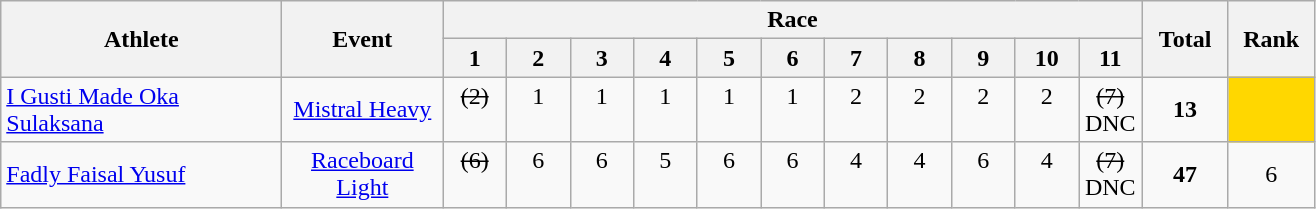<table class="wikitable" style="text-align:center">
<tr>
<th rowspan="2" width=180>Athlete</th>
<th rowspan="2" width=100>Event</th>
<th colspan="11">Race</th>
<th rowspan="2" width=50>Total</th>
<th rowspan="2" width=50>Rank</th>
</tr>
<tr>
<th width=35>1</th>
<th width=35>2</th>
<th width=35>3</th>
<th width=35>4</th>
<th width=35>5</th>
<th width=35>6</th>
<th width=35>7</th>
<th width=35>8</th>
<th width=35>9</th>
<th width=35>10</th>
<th width=35>11</th>
</tr>
<tr>
<td align="left"><a href='#'>I Gusti Made Oka Sulaksana</a></td>
<td><a href='#'>Mistral Heavy</a></td>
<td><s>(2)</s><br> </td>
<td>1<br> </td>
<td>1<br> </td>
<td>1<br> </td>
<td>1<br> </td>
<td>1<br> </td>
<td>2<br> </td>
<td>2<br> </td>
<td>2<br> </td>
<td>2<br> </td>
<td><s>(7)</s><br>DNC</td>
<td><strong>13</strong></td>
<td bgcolor="gold"></td>
</tr>
<tr>
<td align="left"><a href='#'>Fadly Faisal Yusuf</a></td>
<td><a href='#'>Raceboard Light</a></td>
<td><s>(6)</s><br> </td>
<td>6<br> </td>
<td>6<br> </td>
<td>5<br> </td>
<td>6<br> </td>
<td>6<br> </td>
<td>4<br> </td>
<td>4<br> </td>
<td>6<br> </td>
<td>4<br> </td>
<td><s>(7)</s><br>DNC</td>
<td><strong>47</strong></td>
<td>6</td>
</tr>
</table>
